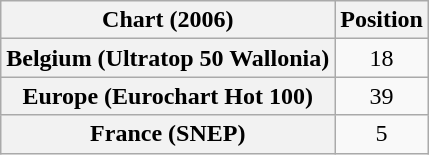<table class="wikitable sortable plainrowheaders" style="text-align:center">
<tr>
<th>Chart (2006)</th>
<th>Position</th>
</tr>
<tr>
<th scope="row">Belgium (Ultratop 50 Wallonia)</th>
<td>18</td>
</tr>
<tr>
<th scope="row">Europe (Eurochart Hot 100)</th>
<td>39</td>
</tr>
<tr>
<th scope="row">France (SNEP)</th>
<td>5</td>
</tr>
</table>
